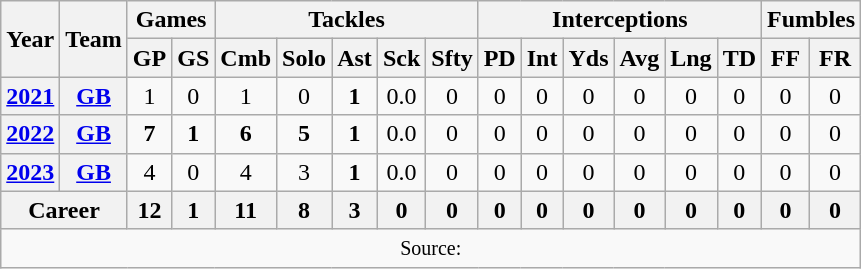<table class="wikitable" style="text-align: center;">
<tr>
<th rowspan="2">Year</th>
<th rowspan="2">Team</th>
<th colspan="2">Games</th>
<th colspan="5">Tackles</th>
<th colspan="6">Interceptions</th>
<th colspan="2">Fumbles</th>
</tr>
<tr>
<th>GP</th>
<th>GS</th>
<th>Cmb</th>
<th>Solo</th>
<th>Ast</th>
<th>Sck</th>
<th>Sfty</th>
<th>PD</th>
<th>Int</th>
<th>Yds</th>
<th>Avg</th>
<th>Lng</th>
<th>TD</th>
<th>FF</th>
<th>FR</th>
</tr>
<tr>
<th><a href='#'>2021</a></th>
<th><a href='#'>GB</a></th>
<td>1</td>
<td>0</td>
<td>1</td>
<td>0</td>
<td><strong>1</strong></td>
<td>0.0</td>
<td>0</td>
<td>0</td>
<td>0</td>
<td>0</td>
<td>0</td>
<td>0</td>
<td>0</td>
<td>0</td>
<td>0</td>
</tr>
<tr>
<th><a href='#'>2022</a></th>
<th><a href='#'>GB</a></th>
<td><strong>7</strong></td>
<td><strong>1</strong></td>
<td><strong>6</strong></td>
<td><strong>5</strong></td>
<td><strong>1</strong></td>
<td>0.0</td>
<td>0</td>
<td>0</td>
<td>0</td>
<td>0</td>
<td>0</td>
<td>0</td>
<td>0</td>
<td>0</td>
<td>0</td>
</tr>
<tr>
<th><a href='#'>2023</a></th>
<th><a href='#'>GB</a></th>
<td>4</td>
<td>0</td>
<td>4</td>
<td>3</td>
<td><strong>1</strong></td>
<td>0.0</td>
<td>0</td>
<td>0</td>
<td>0</td>
<td>0</td>
<td>0</td>
<td>0</td>
<td>0</td>
<td>0</td>
<td>0</td>
</tr>
<tr>
<th colspan="2">Career</th>
<th>12</th>
<th>1</th>
<th>11</th>
<th>8</th>
<th>3</th>
<th>0</th>
<th>0</th>
<th>0</th>
<th>0</th>
<th>0</th>
<th>0</th>
<th>0</th>
<th>0</th>
<th>0</th>
<th>0</th>
</tr>
<tr>
<td colspan="17"><small>Source: </small></td>
</tr>
</table>
